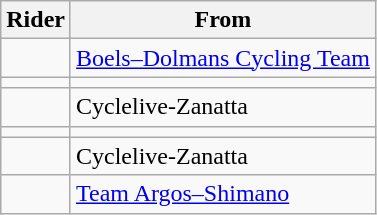<table class="wikitable sortable">
<tr>
<th>Rider</th>
<th>From</th>
</tr>
<tr>
<td></td>
<td><a href='#'>Boels–Dolmans Cycling Team</a></td>
</tr>
<tr>
<td></td>
<td></td>
</tr>
<tr>
<td></td>
<td>Cyclelive-Zanatta</td>
</tr>
<tr>
<td></td>
<td></td>
</tr>
<tr>
<td></td>
<td>Cyclelive-Zanatta</td>
</tr>
<tr>
<td></td>
<td><a href='#'>Team Argos–Shimano</a></td>
</tr>
</table>
